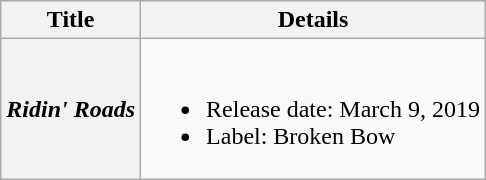<table class="wikitable plainrowheaders">
<tr>
<th>Title</th>
<th>Details</th>
</tr>
<tr>
<th scope="row"><em>Ridin' Roads</em></th>
<td><br><ul><li>Release date: March 9, 2019</li><li>Label: Broken Bow</li></ul></td>
</tr>
</table>
